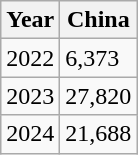<table class="wikitable">
<tr>
<th>Year</th>
<th>China</th>
</tr>
<tr>
<td>2022</td>
<td>6,373</td>
</tr>
<tr>
<td>2023</td>
<td>27,820</td>
</tr>
<tr>
<td>2024</td>
<td>21,688</td>
</tr>
</table>
